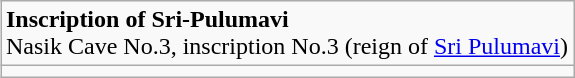<table class="wikitable" style="margin:0 auto;"  align="center"  colspan="2" cellpadding="3" style="font-size: 80%; width: 100%;">
<tr>
<td state = ><strong>Inscription of Sri-Pulumavi</strong><br>Nasik Cave No.3, inscription No.3 (reign of <a href='#'>Sri Pulumavi</a>)</td>
</tr>
<tr>
<td></td>
</tr>
</table>
